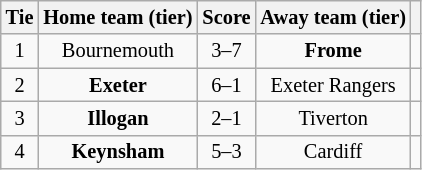<table class="wikitable" style="text-align:center; font-size:85%">
<tr>
<th>Tie</th>
<th>Home team (tier)</th>
<th>Score</th>
<th>Away team (tier)</th>
<th></th>
</tr>
<tr>
<td align="center">1</td>
<td>Bournemouth</td>
<td align="center">3–7</td>
<td><strong>Frome</strong></td>
<td></td>
</tr>
<tr>
<td align="center">2</td>
<td><strong>Exeter</strong></td>
<td align="center">6–1</td>
<td>Exeter Rangers</td>
<td></td>
</tr>
<tr>
<td align="center">3</td>
<td><strong>Illogan</strong></td>
<td align="center">2–1</td>
<td>Tiverton</td>
<td></td>
</tr>
<tr>
<td align="center">4</td>
<td><strong>Keynsham</strong></td>
<td align="center">5–3</td>
<td>Cardiff</td>
<td></td>
</tr>
</table>
